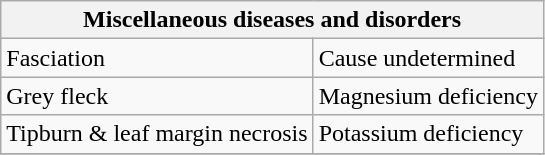<table class="wikitable" style="clear">
<tr>
<th colspan=2><strong>Miscellaneous diseases and disorders</strong><br></th>
</tr>
<tr>
<td>Fasciation</td>
<td>Cause undetermined</td>
</tr>
<tr>
<td>Grey fleck</td>
<td>Magnesium deficiency</td>
</tr>
<tr>
<td>Tipburn & leaf margin necrosis</td>
<td>Potassium deficiency</td>
</tr>
<tr>
</tr>
</table>
